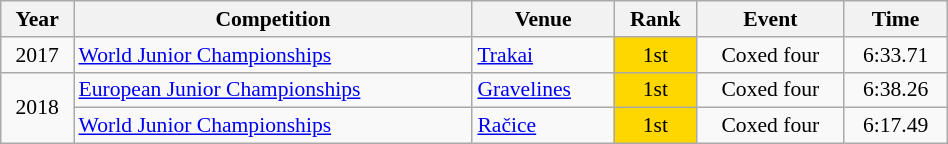<table class="wikitable" width=50% style="font-size:90%; text-align:center;">
<tr>
<th>Year</th>
<th>Competition</th>
<th>Venue</th>
<th>Rank</th>
<th>Event</th>
<th>Time</th>
</tr>
<tr>
<td>2017</td>
<td align=left><a href='#'>World Junior Championships</a></td>
<td align=left> <a href='#'>Trakai</a></td>
<td bgcolor=gold>1st</td>
<td>Coxed four</td>
<td>6:33.71</td>
</tr>
<tr>
<td rowspan=2>2018</td>
<td align=left><a href='#'>European Junior Championships</a></td>
<td align=left> <a href='#'>Gravelines</a></td>
<td bgcolor=gold>1st</td>
<td>Coxed four</td>
<td>6:38.26</td>
</tr>
<tr>
<td align=left><a href='#'>World Junior Championships</a></td>
<td align=left> <a href='#'>Račice</a></td>
<td bgcolor=gold>1st</td>
<td>Coxed four</td>
<td>6:17.49</td>
</tr>
</table>
